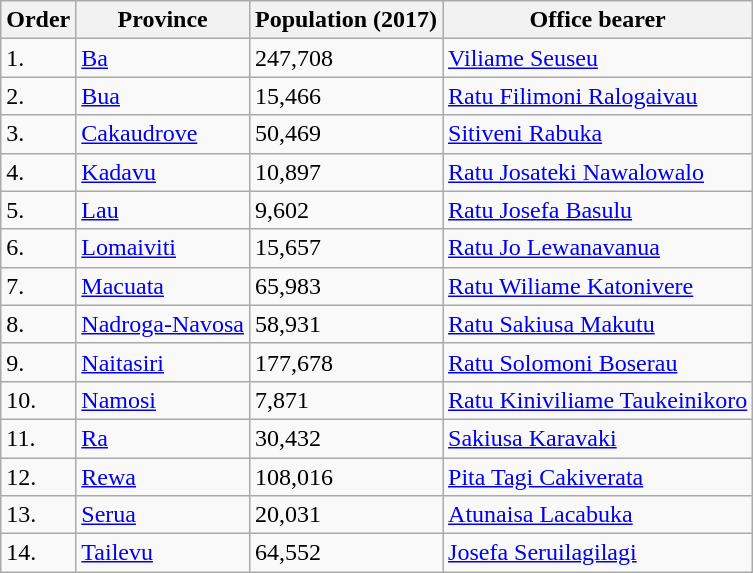<table class="wikitable sortable">
<tr>
<th>Order</th>
<th>Province</th>
<th>Population (2017)</th>
<th>Office bearer</th>
</tr>
<tr>
<td>1.</td>
<td><a href='#'>Ba</a></td>
<td>247,708</td>
<td><a href='#'>Viliame Seuseu</a></td>
</tr>
<tr>
<td>2.</td>
<td><a href='#'>Bua</a></td>
<td>15,466</td>
<td><a href='#'>Ratu Filimoni Ralogaivau</a></td>
</tr>
<tr>
<td>3.</td>
<td><a href='#'>Cakaudrove</a></td>
<td>50,469</td>
<td><a href='#'>Sitiveni Rabuka</a></td>
</tr>
<tr>
<td>4.</td>
<td><a href='#'>Kadavu</a></td>
<td>10,897</td>
<td><a href='#'>Ratu Josateki Nawalowalo</a></td>
</tr>
<tr>
<td>5.</td>
<td><a href='#'>Lau</a></td>
<td>9,602</td>
<td><a href='#'>Ratu Josefa Basulu</a></td>
</tr>
<tr>
<td>6.</td>
<td><a href='#'>Lomaiviti</a></td>
<td>15,657</td>
<td><a href='#'>Ratu Jo Lewanavanua</a></td>
</tr>
<tr>
<td>7.</td>
<td><a href='#'>Macuata</a></td>
<td>65,983</td>
<td><a href='#'>Ratu Wiliame Katonivere</a></td>
</tr>
<tr>
<td>8.</td>
<td><a href='#'>Nadroga-Navosa</a></td>
<td>58,931</td>
<td><a href='#'>Ratu Sakiusa Makutu</a></td>
</tr>
<tr>
<td>9.</td>
<td><a href='#'>Naitasiri</a></td>
<td>177,678</td>
<td><a href='#'>Ratu Solomoni Boserau</a></td>
</tr>
<tr>
<td>10.</td>
<td><a href='#'>Namosi</a></td>
<td>7,871</td>
<td><a href='#'>Ratu Kiniviliame Taukeinikoro</a></td>
</tr>
<tr>
<td>11.</td>
<td><a href='#'>Ra</a></td>
<td>30,432</td>
<td><a href='#'>Sakiusa Karavaki</a></td>
</tr>
<tr>
<td>12.</td>
<td><a href='#'>Rewa</a></td>
<td>108,016</td>
<td><a href='#'>Pita Tagi Cakiverata</a></td>
</tr>
<tr>
<td>13.</td>
<td><a href='#'>Serua</a></td>
<td>20,031</td>
<td><a href='#'>Atunaisa Lacabuka</a></td>
</tr>
<tr>
<td>14.</td>
<td><a href='#'>Tailevu</a></td>
<td>64,552</td>
<td><a href='#'>Josefa Seruilagilagi</a></td>
</tr>
</table>
